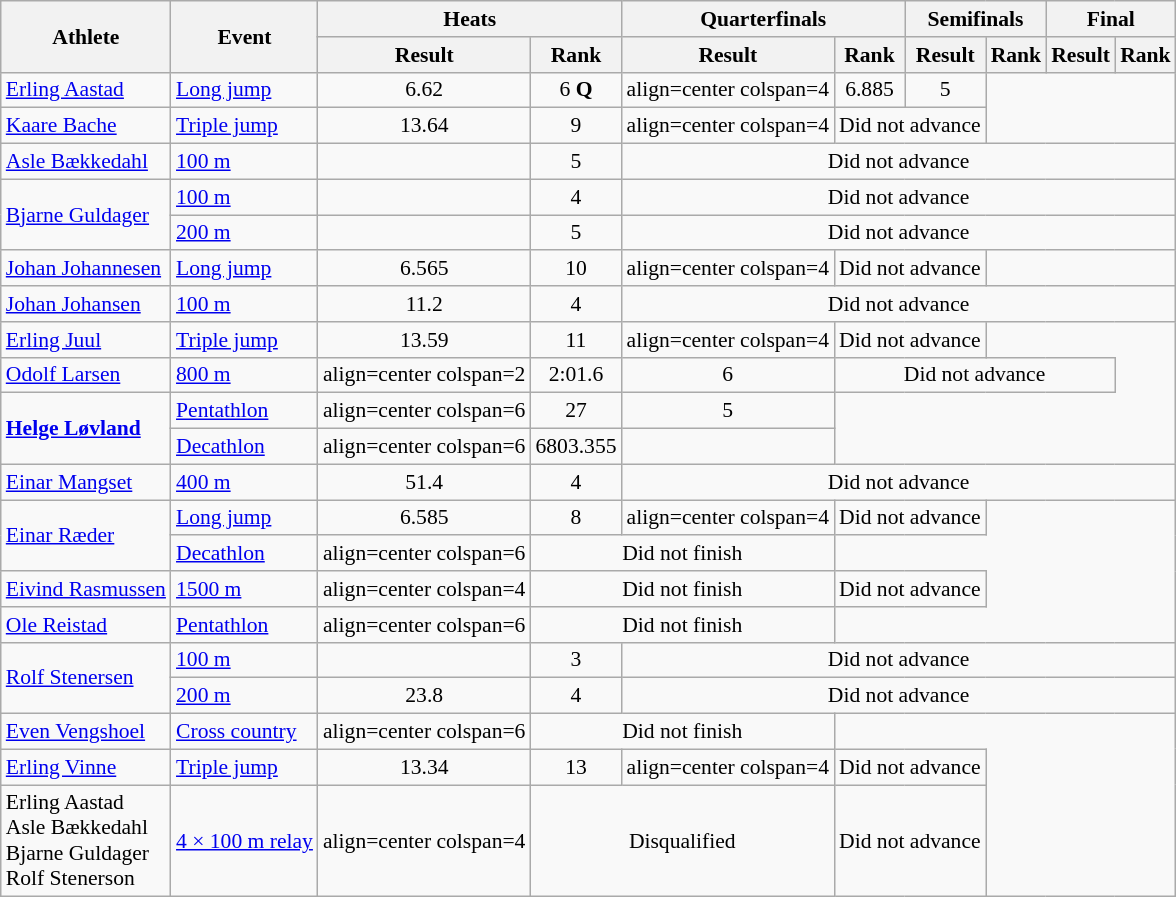<table class=wikitable style="font-size:90%">
<tr>
<th rowspan=2>Athlete</th>
<th rowspan=2>Event</th>
<th colspan=2>Heats</th>
<th colspan=2>Quarterfinals</th>
<th colspan=2>Semifinals</th>
<th colspan=2>Final</th>
</tr>
<tr>
<th>Result</th>
<th>Rank</th>
<th>Result</th>
<th>Rank</th>
<th>Result</th>
<th>Rank</th>
<th>Result</th>
<th>Rank</th>
</tr>
<tr>
<td><a href='#'>Erling Aastad</a></td>
<td><a href='#'>Long jump</a></td>
<td align=center>6.62</td>
<td align=center>6 <strong>Q</strong></td>
<td>align=center colspan=4 </td>
<td align=center>6.885</td>
<td align=center>5</td>
</tr>
<tr>
<td><a href='#'>Kaare Bache</a></td>
<td><a href='#'>Triple jump</a></td>
<td align=center>13.64</td>
<td align=center>9</td>
<td>align=center colspan=4 </td>
<td align=center colspan=2>Did not advance</td>
</tr>
<tr>
<td><a href='#'>Asle Bækkedahl</a></td>
<td><a href='#'>100 m</a></td>
<td align=center></td>
<td align=center>5</td>
<td align=center colspan=6>Did not advance</td>
</tr>
<tr>
<td rowspan=2><a href='#'>Bjarne Guldager</a></td>
<td><a href='#'>100 m</a></td>
<td align=center></td>
<td align=center>4</td>
<td align=center colspan=6>Did not advance</td>
</tr>
<tr>
<td><a href='#'>200 m</a></td>
<td align=center></td>
<td align=center>5</td>
<td align=center colspan=6>Did not advance</td>
</tr>
<tr>
<td><a href='#'>Johan Johannesen</a></td>
<td><a href='#'>Long jump</a></td>
<td align=center>6.565</td>
<td align=center>10</td>
<td>align=center colspan=4 </td>
<td align=center colspan=2>Did not advance</td>
</tr>
<tr>
<td><a href='#'>Johan Johansen</a></td>
<td><a href='#'>100 m</a></td>
<td align=center>11.2</td>
<td align=center>4</td>
<td align=center colspan=6>Did not advance</td>
</tr>
<tr>
<td><a href='#'>Erling Juul</a></td>
<td><a href='#'>Triple jump</a></td>
<td align=center>13.59</td>
<td align=center>11</td>
<td>align=center colspan=4 </td>
<td align=center colspan=2>Did not advance</td>
</tr>
<tr>
<td><a href='#'>Odolf Larsen</a></td>
<td><a href='#'>800 m</a></td>
<td>align=center colspan=2 </td>
<td align=center>2:01.6</td>
<td align=center>6</td>
<td align=center colspan=4>Did not advance</td>
</tr>
<tr>
<td rowspan=2><strong><a href='#'>Helge Løvland</a></strong></td>
<td><a href='#'>Pentathlon</a></td>
<td>align=center colspan=6 </td>
<td align=center>27</td>
<td align=center>5</td>
</tr>
<tr>
<td><a href='#'>Decathlon</a></td>
<td>align=center colspan=6 </td>
<td align=center>6803.355</td>
<td align=center></td>
</tr>
<tr>
<td><a href='#'>Einar Mangset</a></td>
<td><a href='#'>400 m</a></td>
<td align=center>51.4</td>
<td align=center>4</td>
<td align=center colspan=6>Did not advance</td>
</tr>
<tr>
<td rowspan=2><a href='#'>Einar Ræder</a></td>
<td><a href='#'>Long jump</a></td>
<td align=center>6.585</td>
<td align=center>8</td>
<td>align=center colspan=4 </td>
<td align=center colspan=2>Did not advance</td>
</tr>
<tr>
<td><a href='#'>Decathlon</a></td>
<td>align=center colspan=6 </td>
<td align=center colspan=2>Did not finish</td>
</tr>
<tr>
<td><a href='#'>Eivind Rasmussen</a></td>
<td><a href='#'>1500 m</a></td>
<td>align=center colspan=4 </td>
<td colspan="2" align="center">Did not finish</td>
<td align=center colspan=2>Did not advance</td>
</tr>
<tr>
<td><a href='#'>Ole Reistad</a></td>
<td><a href='#'>Pentathlon</a></td>
<td>align=center colspan=6 </td>
<td align=center colspan=2>Did not finish</td>
</tr>
<tr>
<td rowspan=2><a href='#'>Rolf Stenersen</a></td>
<td><a href='#'>100 m</a></td>
<td align=center></td>
<td align=center>3</td>
<td align=center colspan=6>Did not advance</td>
</tr>
<tr>
<td><a href='#'>200 m</a></td>
<td align=center>23.8</td>
<td align=center>4</td>
<td align=center colspan=6>Did not advance</td>
</tr>
<tr>
<td><a href='#'>Even Vengshoel</a></td>
<td><a href='#'>Cross country</a></td>
<td>align=center colspan=6 </td>
<td align=center colspan=2>Did not finish</td>
</tr>
<tr>
<td><a href='#'>Erling Vinne</a></td>
<td><a href='#'>Triple jump</a></td>
<td align=center>13.34</td>
<td align=center>13</td>
<td>align=center colspan=4 </td>
<td align=center colspan=2>Did not advance</td>
</tr>
<tr>
<td>Erling Aastad <br> Asle Bækkedahl <br> Bjarne Guldager <br> Rolf Stenerson</td>
<td><a href='#'>4 × 100 m relay</a></td>
<td>align=center colspan=4 </td>
<td align=center colspan=2>Disqualified</td>
<td align=center colspan=2>Did not advance</td>
</tr>
</table>
